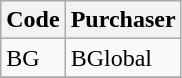<table class="wikitable" border="1">
<tr>
<th>Code</th>
<th>Purchaser</th>
</tr>
<tr>
<td>BG</td>
<td>BGlobal</td>
</tr>
<tr>
</tr>
</table>
